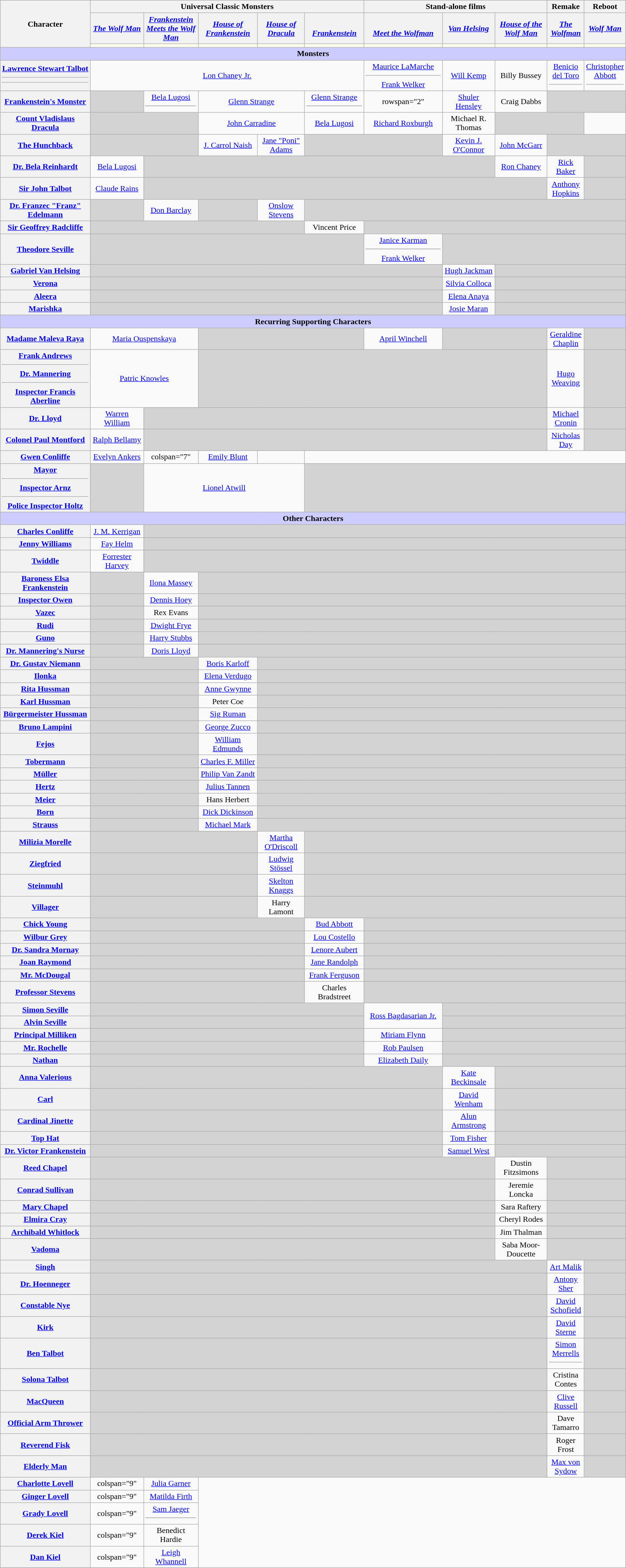<table class="wikitable" style="text-align:center; width:99%; font-size:100%">
<tr>
<th rowspan="3" width="16%">Character</th>
<th colspan="5">Universal Classic Monsters</th>
<th colspan="3">Stand-alone films</th>
<th>Remake</th>
<th>Reboot</th>
</tr>
<tr>
<th style="width:09%;"><a href='#'><em>The Wolf Man</em></a></th>
<th style="width:09%;"><em><a href='#'>Frankenstein Meets the Wolf Man</a></em></th>
<th style="width:10%;"><a href='#'><em>House of Frankenstein</em></a></th>
<th style="width:08%;"><em><a href='#'>House of Dracula</a></em></th>
<th style="width:10%;"><a href='#'><em><br>Frankenstein</em></a></th>
<th style="width:14%;"><a href='#'><em><br>Meet the Wolfman</em></a></th>
<th style="width:09%;"><a href='#'><em>Van Helsing</em></a></th>
<th style="width:09%;"><em><a href='#'>House of the Wolf Man</a></em></th>
<th style="width:09%;"><a href='#'><em>The Wolfman</em></a></th>
<th style="width:09%;"><em><a href='#'>Wolf Man</a></em></th>
</tr>
<tr>
<th style="background:ivory;"><span></span></th>
<th style="background:ivory;"><span></span></th>
<th style="background:ivory;"><span></span></th>
<th style="background:ivory;"><span></span></th>
<th style="background:ivory;"><span></span></th>
<th style="background:ivory;"><span></span></th>
<th style="background:ivory;"><span></span></th>
<th style="background:ivory;"><span></span></th>
<th style="background:ivory;"><span></span></th>
<th style="background:ivory;"><span></span></th>
</tr>
<tr>
<th colspan="11" style="background-color:#ccccff;">Monsters</th>
</tr>
<tr>
<th><a href='#'>Lawrence Stewart Talbot<br></a><hr><a href='#'></a><hr></th>
<td colspan="5" style="text-align:center;"><a href='#'>Lon Chaney Jr.</a></td>
<td style="text-align:center;"><a href='#'>Maurice LaMarche</a><hr><a href='#'>Frank Welker</a></td>
<td style="text-align:center;"><a href='#'>Will Kemp</a></td>
<td style="text-align:center;">Billy Bussey</td>
<td><a href='#'>Benicio del Toro</a><hr></td>
<td><a href='#'>Christopher Abbott</a><hr></td>
</tr>
<tr>
<th><a href='#'>Frankenstein's Monster</a></th>
<td style="text-align:center;background:lightgrey;"> </td>
<td style="text-align:center;"><a href='#'>Bela Lugosi</a><hr></td>
<td colspan="2" style="text-align:center;"><a href='#'>Glenn Strange</a></td>
<td style="text-align:center;"><a href='#'>Glenn Strange</a><hr></td>
<td>rowspan="2" </td>
<td style="text-align:center;"><a href='#'>Shuler Hensley</a></td>
<td style="text-align:center;">Craig Dabbs</td>
<td colspan="2" style="text-align:center;background:lightgrey;"> </td>
</tr>
<tr>
<th><a href='#'>Count Vladislaus Dracula</a></th>
<td colspan="2" style="text-align:center;background:lightgrey;"> </td>
<td colspan="2" style="text-align:center;"><a href='#'>John Carradine</a></td>
<td style="text-align:center;"><a href='#'>Bela Lugosi</a></td>
<td style="text-align:center;"><a href='#'>Richard Roxburgh</a></td>
<td style="text-align:center;">Michael R. Thomas</td>
<td colspan="2" style="text-align:center;background:lightgrey;"> </td>
</tr>
<tr>
<th><a href='#'>The Hunchback<br></a></th>
<td colspan="2" style="text-align:center;background:lightgrey;"> </td>
<td style="text-align:center;"><a href='#'>J. Carrol Naish</a></td>
<td style="text-align:center;"><a href='#'>Jane "Poni" Adams</a></td>
<td colspan="2" style="text-align:center;background:lightgrey;"> </td>
<td style="text-align:center;"><a href='#'>Kevin J. O'Connor</a></td>
<td style="text-align:center;"><a href='#'>John McGarr</a></td>
<td colspan="2" style="text-align:center;background:lightgrey;"> </td>
</tr>
<tr>
<th><a href='#'>Dr. Bela Reinhardt<br></a></th>
<td style="text-align:center;"><a href='#'>Bela Lugosi</a></td>
<td colspan="6" style="text-align:center;background:lightgrey;"> </td>
<td style="text-align:center;"><a href='#'>Ron Chaney</a></td>
<td style="text-align:center;"><a href='#'>Rick Baker</a></td>
<td style="text-align:center;background:lightgrey;"> </td>
</tr>
<tr>
<th><a href='#'>Sir John Talbot<br></a></th>
<td style="text-align:center;"><a href='#'>Claude Rains</a></td>
<td colspan="7" style="text-align:center;background:lightgrey;"> </td>
<td style="text-align:center;"><a href='#'>Anthony Hopkins</a></td>
<td style="text-align:center;background:lightgrey;"> </td>
</tr>
<tr>
<th><a href='#'>Dr. Franz</a><a href='#'>ec "Franz" Edelmann</a></th>
<td style="text-align:center;background:lightgrey;"> </td>
<td style="text-align:center;"><a href='#'>Don Barclay</a></td>
<td style="text-align:center;background:lightgrey;"> </td>
<td style="text-align:center;"><a href='#'>Onslow Stevens</a></td>
<td colspan="6" style="text-align:center;background:lightgrey;"> </td>
</tr>
<tr>
<th><a href='#'>Sir Geoffrey Radcliffe<br></a></th>
<td colspan="4" style="text-align:center;background:lightgrey;"> </td>
<td style="text-align:center;">Vincent Price</td>
<td colspan="5" style="text-align:center;background:lightgrey;"> </td>
</tr>
<tr>
<th><a href='#'>Theodore Seville<br></a></th>
<td colspan="5" style="text-align:center;background:lightgrey;"> </td>
<td style="text-align:center;"><a href='#'>Janice Karman</a><hr><a href='#'>Frank Welker</a></td>
<td colspan="4" style="text-align:center;background:lightgrey;"> </td>
</tr>
<tr>
<th><a href='#'>Gabriel Van Helsing</a></th>
<td colspan="6" style="text-align:center;background:lightgrey;"> </td>
<td style="text-align:center;"><a href='#'>Hugh Jackman</a></td>
<td colspan="3" style="text-align:center;background:lightgrey;"> </td>
</tr>
<tr>
<th><a href='#'>Verona<br></a></th>
<td colspan="6" style="text-align:center;background:lightgrey;"> </td>
<td style="text-align:center;"><a href='#'>Silvia Colloca</a></td>
<td colspan="3" style="text-align:center;background:lightgrey;"> </td>
</tr>
<tr>
<th><a href='#'>Aleera<br></a></th>
<td colspan="6" style="text-align:center;background:lightgrey;"> </td>
<td style="text-align:center;"><a href='#'>Elena Anaya</a></td>
<td colspan="3" style="text-align:center;background:lightgrey;"> </td>
</tr>
<tr>
<th><a href='#'>Marishka<br></a></th>
<td colspan="6" style="text-align:center;background:lightgrey;"> </td>
<td style="text-align:center;"><a href='#'>Josie Maran</a></td>
<td colspan="3" style="text-align:center;background:lightgrey;"> </td>
</tr>
<tr>
<th colspan="11" style="background-color:#ccccff;">Recurring Supporting Characters</th>
</tr>
<tr>
<th><a href='#'>Madame Maleva Raya<br></a></th>
<td colspan="2" style="text-align:center;"><a href='#'>Maria Ouspenskaya</a></td>
<td colspan="3" style="text-align:center;background:lightgrey;"> </td>
<td style="text-align:center;"><a href='#'>April Winchell</a></td>
<td colspan="2" style="text-align:center;background:lightgrey;"> </td>
<td style="text-align:center;"><a href='#'>Geraldine Chaplin</a></td>
<td style="text-align:center;background:lightgrey;"> </td>
</tr>
<tr>
<th><a href='#'>Frank Andrews</a><hr><a href='#'>Dr. Mannering</a><hr><a href='#'>Inspector Francis Aberline</a></th>
<td colspan="2" style="text-align:center;"><a href='#'>Patric Knowles</a></td>
<td colspan="6" style="text-align:center;background:lightgrey;"> </td>
<td style="text-align:center;"><a href='#'>Hugo Weaving</a></td>
<td style="text-align:center;background:lightgrey;"> </td>
</tr>
<tr>
<th><a href='#'>Dr. Lloyd</a></th>
<td style="text-align:center;"><a href='#'>Warren William</a></td>
<td colspan="7" style="text-align:center;background:lightgrey;"> </td>
<td style="text-align:center;"><a href='#'>Michael Cronin</a></td>
<td style="text-align:center;background:lightgrey;"> </td>
</tr>
<tr>
<th><a href='#'>Colonel Paul Montford</a></th>
<td style="text-align:center;"><a href='#'>Ralph Bellamy</a></td>
<td colspan="7" style="text-align:center;background:lightgrey;"> </td>
<td style="text-align:center;"><a href='#'>Nicholas Day</a></td>
<td style="text-align:center;background:lightgrey;"> </td>
</tr>
<tr>
<th><a href='#'>Gwen Conliffe</a></th>
<td><a href='#'>Evelyn Ankers</a></td>
<td>colspan="7" </td>
<td><a href='#'>Emily Blunt</a></td>
<td></td>
</tr>
<tr>
<th><a href='#'>Mayor</a><hr><a href='#'>Inspector Arnz</a><hr><a href='#'>Police Inspector Holtz</a></th>
<td style="text-align:center;background:lightgrey;"> </td>
<td colspan="3" style="text-align:center;"><a href='#'>Lionel Atwill</a></td>
<td colspan="6" style="text-align:center;background:lightgrey;"> </td>
</tr>
<tr>
<th colspan="11" style="background-color:#ccccff;">Other Characters</th>
</tr>
<tr>
<th><a href='#'>Charles Conliffe</a></th>
<td style="text-align:center;"><a href='#'>J. M. Kerrigan</a></td>
<td colspan="9" style="text-align:center;background:lightgrey;"> </td>
</tr>
<tr>
<th><a href='#'>Jenny Williams</a></th>
<td style="text-align:center;"><a href='#'>Fay Helm</a></td>
<td colspan="9" style="text-align:center;background:lightgrey;"> </td>
</tr>
<tr>
<th><a href='#'>Twiddle</a></th>
<td style="text-align:center;"><a href='#'>Forrester Harvey</a></td>
<td colspan="9" style="text-align:center;background:lightgrey;"> </td>
</tr>
<tr>
<th><a href='#'>Baroness Elsa Frankenstein</a></th>
<td style="text-align:center;background:lightgrey;"> </td>
<td style="text-align:center;"><a href='#'>Ilona Massey</a></td>
<td colspan="8" style="text-align:center;background:lightgrey;"> </td>
</tr>
<tr>
<th><a href='#'>Inspector Owen</a></th>
<td style="text-align:center;background:lightgrey;"> </td>
<td style="text-align:center;"><a href='#'>Dennis Hoey</a></td>
<td colspan="8" style="text-align:center;background:lightgrey;"> </td>
</tr>
<tr>
<th><a href='#'>Vazec</a></th>
<td style="text-align:center;background:lightgrey;"> </td>
<td style="text-align:center;">Rex Evans</td>
<td colspan="8" style="text-align:center;background:lightgrey;"> </td>
</tr>
<tr>
<th><a href='#'>Rudi</a></th>
<td style="text-align:center;background:lightgrey;"> </td>
<td style="text-align:center;"><a href='#'>Dwight Frye</a></td>
<td colspan="8" style="text-align:center;background:lightgrey;"> </td>
</tr>
<tr>
<th><a href='#'>Guno</a></th>
<td style="text-align:center;background:lightgrey;"> </td>
<td style="text-align:center;"><a href='#'>Harry Stubbs</a></td>
<td colspan="8" style="text-align:center;background:lightgrey;"> </td>
</tr>
<tr>
<th><a href='#'>Dr. Mannering's Nurse</a></th>
<td style="text-align:center;background:lightgrey;"> </td>
<td style="text-align:center;"><a href='#'>Doris Lloyd</a></td>
<td colspan="8" style="text-align:center;background:lightgrey;"> </td>
</tr>
<tr>
<th><a href='#'>Dr. Gustav Niemann</a></th>
<td colspan="2" style="text-align:center;background:lightgrey;"> </td>
<td style="text-align:center;"><a href='#'>Boris Karloff</a></td>
<td colspan="7" style="text-align:center;background:lightgrey;"> </td>
</tr>
<tr>
<th><a href='#'>Ilonka</a></th>
<td colspan="2" style="text-align:center;background:lightgrey;"> </td>
<td style="text-align:center;"><a href='#'>Elena Verdugo</a></td>
<td colspan="7" style="text-align:center;background:lightgrey;"> </td>
</tr>
<tr>
<th><a href='#'>Rita Hussman</a></th>
<td colspan="2" style="text-align:center;background:lightgrey;"> </td>
<td style="text-align:center;"><a href='#'>Anne Gwynne</a></td>
<td colspan="7" style="text-align:center;background:lightgrey;"> </td>
</tr>
<tr>
<th><a href='#'>Karl Hussman</a></th>
<td colspan="2" style="text-align:center;background:lightgrey;"> </td>
<td style="text-align:center;">Peter Coe</td>
<td colspan="7" style="text-align:center;background:lightgrey;"> </td>
</tr>
<tr>
<th><a href='#'>Bürgermeister Hussman</a></th>
<td colspan="2" style="text-align:center;background:lightgrey;"> </td>
<td style="text-align:center;"><a href='#'>Sig Ruman</a></td>
<td colspan="7" style="text-align:center;background:lightgrey;"> </td>
</tr>
<tr>
<th><a href='#'>Bruno Lampini</a></th>
<td colspan="2" style="text-align:center;background:lightgrey;"> </td>
<td style="text-align:center;"><a href='#'>George Zucco</a></td>
<td colspan="7" style="text-align:center;background:lightgrey;"> </td>
</tr>
<tr>
<th><a href='#'>Fejos</a></th>
<td colspan="2" style="text-align:center;background:lightgrey;"> </td>
<td style="text-align:center;"><a href='#'>William Edmunds</a></td>
<td colspan="7" style="text-align:center;background:lightgrey;"> </td>
</tr>
<tr>
<th><a href='#'>Tobermann</a></th>
<td colspan="2" style="text-align:center;background:lightgrey;"> </td>
<td style="text-align:center;"><a href='#'>Charles F. Miller</a></td>
<td colspan="7" style="text-align:center;background:lightgrey;"> </td>
</tr>
<tr>
<th><a href='#'>Müller</a></th>
<td colspan="2" style="text-align:center;background:lightgrey;"> </td>
<td style="text-align:center;"><a href='#'>Philip Van Zandt</a></td>
<td colspan="7" style="text-align:center;background:lightgrey;"> </td>
</tr>
<tr>
<th><a href='#'>Hertz</a></th>
<td colspan="2" style="text-align:center;background:lightgrey;"> </td>
<td style="text-align:center;"><a href='#'>Julius Tannen</a></td>
<td colspan="7" style="text-align:center;background:lightgrey;"> </td>
</tr>
<tr>
<th><a href='#'>Meier</a></th>
<td colspan="2" style="text-align:center;background:lightgrey;"> </td>
<td style="text-align:center;">Hans Herbert</td>
<td colspan="7" style="text-align:center;background:lightgrey;"> </td>
</tr>
<tr>
<th><a href='#'>Born</a></th>
<td colspan="2" style="text-align:center;background:lightgrey;"> </td>
<td style="text-align:center;"><a href='#'>Dick Dickinson</a></td>
<td colspan="7" style="text-align:center;background:lightgrey;"> </td>
</tr>
<tr>
<th><a href='#'>Strauss</a></th>
<td colspan="2" style="text-align:center;background:lightgrey;"> </td>
<td style="text-align:center;"><a href='#'>Michael Mark</a></td>
<td colspan="7" style="text-align:center;background:lightgrey;"> </td>
</tr>
<tr>
<th><a href='#'>Milizia Morelle</a></th>
<td colspan="3" style="text-align:center;background:lightgrey;"> </td>
<td style="text-align:center;"><a href='#'>Martha O'Driscoll</a></td>
<td colspan="6" style="text-align:center;background:lightgrey;"> </td>
</tr>
<tr>
<th><a href='#'>Ziegfried</a></th>
<td colspan="3" style="text-align:center;background:lightgrey;"> </td>
<td style="text-align:center;"><a href='#'>Ludwig Stössel</a></td>
<td colspan="6" style="text-align:center;background:lightgrey;"> </td>
</tr>
<tr>
<th><a href='#'>Steinmuhl</a></th>
<td colspan="3" style="text-align:center;background:lightgrey;"> </td>
<td style="text-align:center;"><a href='#'>Skelton Knaggs</a></td>
<td colspan="6" style="text-align:center;background:lightgrey;"> </td>
</tr>
<tr>
<th><a href='#'>Villager</a></th>
<td colspan="3" style="text-align:center;background:lightgrey;"> </td>
<td style="text-align:center;">Harry Lamont</td>
<td colspan="6" style="text-align:center;background:lightgrey;"> </td>
</tr>
<tr>
<th><a href='#'>Chick Young</a></th>
<td colspan="4" style="text-align:center;background:lightgrey;"> </td>
<td style="text-align:center;"><a href='#'>Bud Abbott</a></td>
<td colspan="5" style="text-align:center;background:lightgrey;"> </td>
</tr>
<tr>
<th><a href='#'>Wilbur Grey</a></th>
<td colspan="4" style="text-align:center;background:lightgrey;"> </td>
<td style="text-align:center;"><a href='#'>Lou Costello</a></td>
<td colspan="5" style="text-align:center;background:lightgrey;"> </td>
</tr>
<tr>
<th><a href='#'>Dr. Sandra Mornay</a></th>
<td colspan="4" style="text-align:center;background:lightgrey;"> </td>
<td><a href='#'>Lenore Aubert</a></td>
<td colspan="5" style="text-align:center;background:lightgrey;"> </td>
</tr>
<tr>
<th><a href='#'>Joan Raymond</a></th>
<td colspan="4" style="text-align:center;background:lightgrey;"> </td>
<td style="text-align:center;"><a href='#'>Jane Randolph</a></td>
<td colspan="5" style="text-align:center;background:lightgrey;"> </td>
</tr>
<tr>
<th><a href='#'>Mr. McDougal</a></th>
<td colspan="4" style="text-align:center;background:lightgrey;"> </td>
<td style="text-align:center;"><a href='#'>Frank Ferguson</a></td>
<td colspan="5" style="text-align:center;background:lightgrey;"> </td>
</tr>
<tr>
<th><a href='#'>Professor Stevens</a></th>
<td colspan="4" style="text-align:center;background:lightgrey;"> </td>
<td style="text-align:center;">Charles Bradstreet</td>
<td colspan="5" style="text-align:center;background:lightgrey;"> </td>
</tr>
<tr>
<th><a href='#'>Simon Seville</a></th>
<td colspan="5" style="text-align:center;background:lightgrey;"> </td>
<td rowspan="2" style="text-align:center;"><a href='#'>Ross Bagdasarian Jr.</a></td>
<td colspan="4" style="text-align:center;background:lightgrey;"> </td>
</tr>
<tr>
<th><a href='#'>Alvin Seville</a></th>
<td colspan="5" style="text-align:center;background:lightgrey;"> </td>
<td colspan="4" style="text-align:center;background:lightgrey;"> </td>
</tr>
<tr>
<th><a href='#'>Principal Milliken</a></th>
<td colspan="5" style="text-align:center;background:lightgrey;"> </td>
<td style="text-align:center;"><a href='#'>Miriam Flynn</a></td>
<td colspan="4" style="text-align:center;background:lightgrey;"> </td>
</tr>
<tr>
<th><a href='#'>Mr. Rochelle</a></th>
<td colspan="5" style="text-align:center;background:lightgrey;"> </td>
<td style="text-align:center;"><a href='#'>Rob Paulsen</a></td>
<td colspan="4" style="text-align:center;background:lightgrey;"> </td>
</tr>
<tr>
<th><a href='#'>Nathan</a></th>
<td colspan="5" style="text-align:center;background:lightgrey;"> </td>
<td style="text-align:center;"><a href='#'>Elizabeth Daily</a></td>
<td colspan="4" style="text-align:center;background:lightgrey;"> </td>
</tr>
<tr>
<th><a href='#'>Anna Valerious</a></th>
<td colspan="6" style="text-align:center;background:lightgrey;"> </td>
<td style="text-align:center;"><a href='#'>Kate Beckinsale</a></td>
<td colspan="3" style="text-align:center;background:lightgrey;"> </td>
</tr>
<tr>
<th><a href='#'>Carl</a></th>
<td colspan="6" style="text-align:center;background:lightgrey;"> </td>
<td style="text-align:center;"><a href='#'>David Wenham</a></td>
<td colspan="3" style="text-align:center;background:lightgrey;"> </td>
</tr>
<tr>
<th><a href='#'>Cardinal Jinette</a></th>
<td colspan="6" style="text-align:center;background:lightgrey;"> </td>
<td style="text-align:center;"><a href='#'>Alun Armstrong</a></td>
<td colspan="3" style="text-align:center;background:lightgrey;"> </td>
</tr>
<tr>
<th><a href='#'>Top Hat<br></a></th>
<td colspan="6" style="text-align:center;background:lightgrey;"> </td>
<td style="text-align:center;"><a href='#'>Tom Fisher</a></td>
<td colspan="3" style="text-align:center;background:lightgrey;"> </td>
</tr>
<tr>
<th><a href='#'>Dr. Victor Frankenstein</a></th>
<td colspan="6" style="text-align:center;background:lightgrey;"> </td>
<td style="text-align:center;"><a href='#'>Samuel West</a></td>
<td colspan="3" style="text-align:center;background:lightgrey;"> </td>
</tr>
<tr>
<th><a href='#'>Reed Chapel</a></th>
<td colspan="7" style="text-align:center;background:lightgrey;"> </td>
<td style="text-align:center;">Dustin Fitzsimons</td>
<td colspan="2" style="text-align:center;background:lightgrey;"> </td>
</tr>
<tr>
<th><a href='#'>Conrad Sullivan</a></th>
<td colspan="7" style="text-align:center;background:lightgrey;"> </td>
<td style="text-align:center;">Jeremie Loncka</td>
<td colspan="2" style="text-align:center;background:lightgrey;"> </td>
</tr>
<tr>
<th><a href='#'>Mary Chapel</a></th>
<td colspan="7" style="text-align:center;background:lightgrey;"> </td>
<td style="text-align:center;">Sara Raftery</td>
<td colspan="2" style="text-align:center;background:lightgrey;"> </td>
</tr>
<tr>
<th><a href='#'>Elmira Cray</a></th>
<td colspan="7" style="text-align:center;background:lightgrey;"> </td>
<td style="text-align:center;">Cheryl Rodes</td>
<td colspan="2" style="text-align:center;background:lightgrey;"> </td>
</tr>
<tr>
<th><a href='#'>Archibald Whitlock</a></th>
<td colspan="7" style="text-align:center;background:lightgrey;"> </td>
<td style="text-align:center;">Jim Thalman</td>
<td colspan="2" style="text-align:center;background:lightgrey;"> </td>
</tr>
<tr>
<th><a href='#'>Vadoma</a></th>
<td colspan="7" style="text-align:center;background:lightgrey;"> </td>
<td style="text-align:center;">Saba Moor-Doucette</td>
<td colspan="2" style="text-align:center;background:lightgrey;"> </td>
</tr>
<tr>
<th><a href='#'>Singh</a></th>
<td colspan="8" style="text-align:center;background:lightgrey;"> </td>
<td style="text-align:center;"><a href='#'>Art Malik</a></td>
<td style="text-align:center;background:lightgrey;"> </td>
</tr>
<tr>
<th><a href='#'>Dr. Hoenneger</a></th>
<td colspan="8" style="text-align:center;background:lightgrey;"> </td>
<td style="text-align:center;"><a href='#'>Antony Sher</a></td>
<td style="text-align:center;background:lightgrey;"> </td>
</tr>
<tr>
<th><a href='#'>Constable Nye</a></th>
<td colspan="8" style="text-align:center;background:lightgrey;"> </td>
<td style="text-align:center;"><a href='#'>David Schofield</a></td>
<td style="text-align:center;background:lightgrey;"> </td>
</tr>
<tr>
<th><a href='#'>Kirk</a></th>
<td colspan="8" style="text-align:center;background:lightgrey;"> </td>
<td style="text-align:center;"><a href='#'>David Sterne</a></td>
<td style="text-align:center;background:lightgrey;"> </td>
</tr>
<tr>
<th><a href='#'>Ben Talbot</a></th>
<td colspan="8" style="text-align:center;background:lightgrey;"> </td>
<td><a href='#'>Simon Merrells</a><hr></td>
<td style="text-align:center;background:lightgrey;"> </td>
</tr>
<tr>
<th><a href='#'>Solona Talbot</a></th>
<td colspan="8" style="text-align:center;background:lightgrey;"> </td>
<td style="text-align:center;">Cristina Contes</td>
<td style="text-align:center;background:lightgrey;"> </td>
</tr>
<tr>
<th><a href='#'>MacQueen</a></th>
<td colspan="8" style="text-align:center;background:lightgrey;"> </td>
<td style="text-align:center;"><a href='#'>Clive Russell</a></td>
<td style="text-align:center;background:lightgrey;"> </td>
</tr>
<tr>
<th><a href='#'>Official Arm Thrower</a></th>
<td colspan="8" style="text-align:center;background:lightgrey;"> </td>
<td style="text-align:center;">Dave Tamarro</td>
<td style="text-align:center;background:lightgrey;"> </td>
</tr>
<tr>
<th><a href='#'>Reverend Fisk</a></th>
<td colspan="8" style="text-align:center;background:lightgrey;"> </td>
<td style="text-align:center;">Roger Frost</td>
<td style="text-align:center;background:lightgrey;"> </td>
</tr>
<tr>
<th><a href='#'>Elderly Man</a></th>
<td colspan="8" style="text-align:center;background:lightgrey;"> </td>
<td style="text-align:center;"><a href='#'>Max von Sydow</a></td>
<td style="text-align:center;background:lightgrey;"> </td>
</tr>
<tr>
<th><a href='#'>Charlotte Lovell</a></th>
<td>colspan="9" </td>
<td><a href='#'>Julia Garner</a></td>
</tr>
<tr>
<th><a href='#'>Ginger Lovell</a></th>
<td>colspan="9" </td>
<td><a href='#'>Matilda Firth</a></td>
</tr>
<tr>
<th><a href='#'>Grady Lovell<br></a></th>
<td>colspan="9" </td>
<td><a href='#'>Sam Jaeger</a><hr></td>
</tr>
<tr>
<th><a href='#'>Derek Kiel</a></th>
<td>colspan="9" </td>
<td>Benedict Hardie</td>
</tr>
<tr>
<th><a href='#'>Dan Kiel</a></th>
<td>colspan="9" </td>
<td><a href='#'>Leigh Whannell</a></td>
</tr>
<tr>
</tr>
</table>
